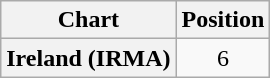<table class="wikitable plainrowheaders" style="text-align:center">
<tr>
<th scope="col">Chart</th>
<th scope="col">Position</th>
</tr>
<tr>
<th scope="row">Ireland (IRMA)</th>
<td>6</td>
</tr>
</table>
